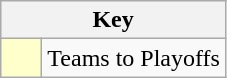<table class="wikitable" style="text-align: center;">
<tr>
<th colspan=2>Key</th>
</tr>
<tr>
<td style="background:#ffc; width:20px;"></td>
<td align=left>Teams to Playoffs</td>
</tr>
</table>
